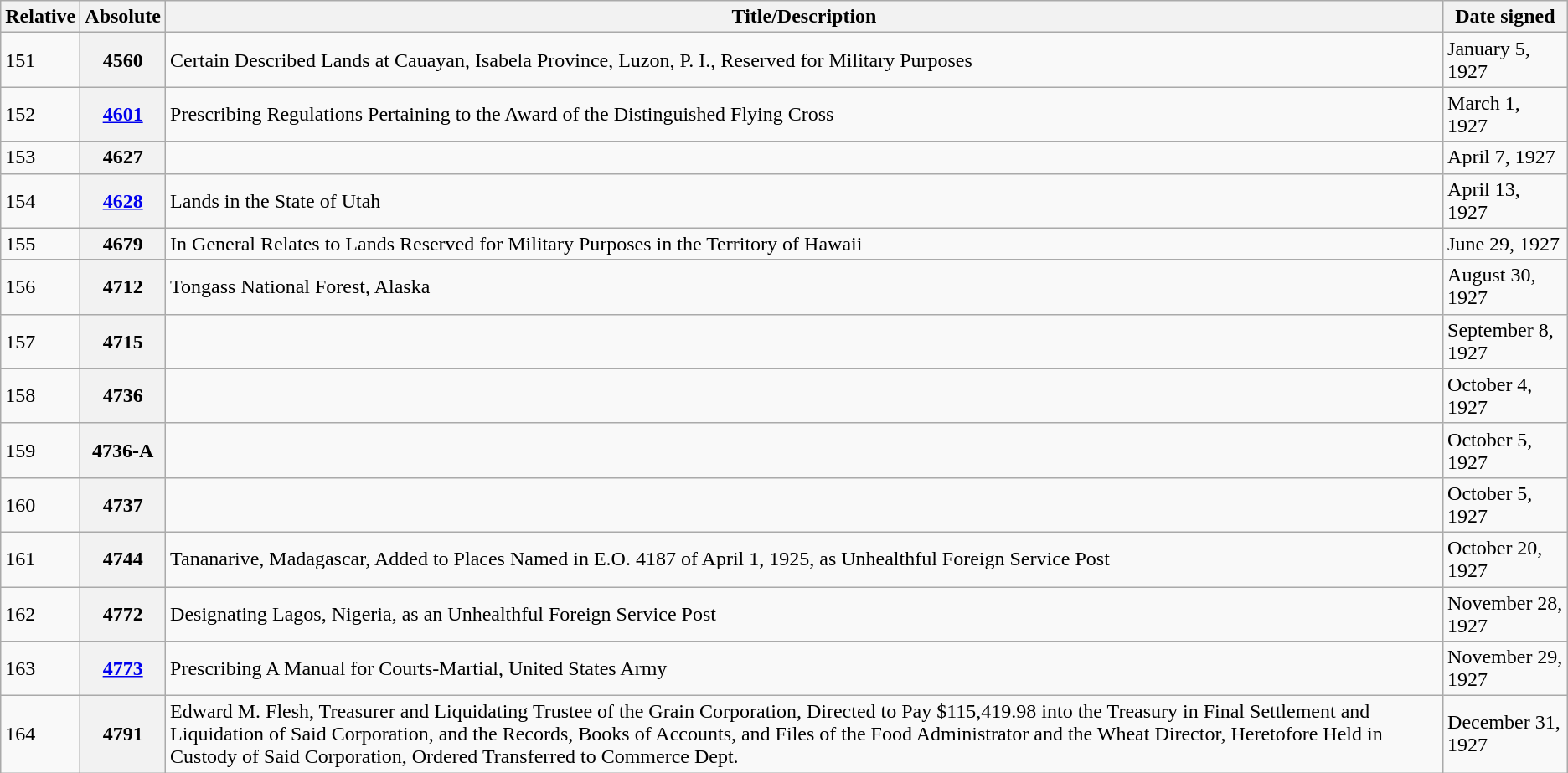<table class="wikitable">
<tr>
<th>Relative </th>
<th>Absolute </th>
<th>Title/Description</th>
<th>Date signed</th>
</tr>
<tr>
<td>151</td>
<th>4560</th>
<td>Certain Described Lands at Cauayan, Isabela Province, Luzon, P. I., Reserved for Military Purposes</td>
<td>January 5, 1927</td>
</tr>
<tr>
<td>152</td>
<th><a href='#'>4601</a></th>
<td>Prescribing Regulations Pertaining to the Award of the Distinguished Flying Cross</td>
<td>March 1, 1927</td>
</tr>
<tr>
<td>153</td>
<th>4627</th>
<td></td>
<td>April 7, 1927</td>
</tr>
<tr>
<td>154</td>
<th><a href='#'>4628</a></th>
<td>Lands in the State of Utah</td>
<td>April 13, 1927</td>
</tr>
<tr>
<td>155</td>
<th>4679</th>
<td>In General Relates to Lands Reserved for Military Purposes in the Territory of Hawaii</td>
<td>June 29, 1927</td>
</tr>
<tr>
<td>156</td>
<th>4712</th>
<td>Tongass National Forest, Alaska</td>
<td>August 30, 1927</td>
</tr>
<tr>
<td>157</td>
<th>4715</th>
<td></td>
<td>September 8, 1927</td>
</tr>
<tr>
<td>158</td>
<th>4736</th>
<td></td>
<td>October 4, 1927</td>
</tr>
<tr>
<td>159</td>
<th>4736-A</th>
<td></td>
<td>October 5, 1927</td>
</tr>
<tr>
<td>160</td>
<th>4737</th>
<td></td>
<td>October 5, 1927</td>
</tr>
<tr>
<td>161</td>
<th>4744</th>
<td>Tananarive, Madagascar, Added to Places Named in E.O. 4187 of April 1, 1925, as Unhealthful Foreign Service Post</td>
<td>October 20, 1927</td>
</tr>
<tr>
<td>162</td>
<th>4772</th>
<td>Designating Lagos, Nigeria, as an Unhealthful Foreign Service Post</td>
<td>November 28, 1927</td>
</tr>
<tr>
<td>163</td>
<th><a href='#'>4773</a></th>
<td>Prescribing A Manual for Courts-Martial, United States Army</td>
<td>November 29, 1927</td>
</tr>
<tr>
<td>164</td>
<th>4791</th>
<td>Edward M. Flesh, Treasurer and Liquidating Trustee of the Grain Corporation, Directed to Pay $115,419.98 into the Treasury in Final Settlement and Liquidation of Said Corporation, and the Records, Books of Accounts, and Files of the Food Administrator and the Wheat Director, Heretofore Held in Custody of Said Corporation, Ordered Transferred to Commerce Dept.</td>
<td>December 31, 1927</td>
</tr>
</table>
